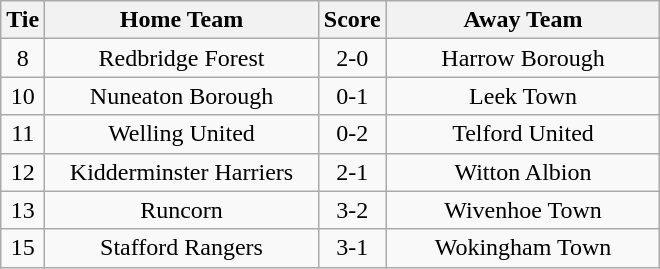<table class="wikitable" style="text-align:center;">
<tr>
<th width=20>Tie</th>
<th width=175>Home Team</th>
<th width=20>Score</th>
<th width=175>Away Team</th>
</tr>
<tr>
<td>8</td>
<td>Redbridge Forest</td>
<td>2-0</td>
<td>Harrow Borough</td>
</tr>
<tr>
<td>10</td>
<td>Nuneaton Borough</td>
<td>0-1</td>
<td>Leek Town</td>
</tr>
<tr>
<td>11</td>
<td>Welling United</td>
<td>0-2</td>
<td>Telford United</td>
</tr>
<tr>
<td>12</td>
<td>Kidderminster Harriers</td>
<td>2-1</td>
<td>Witton Albion</td>
</tr>
<tr>
<td>13</td>
<td>Runcorn</td>
<td>3-2</td>
<td>Wivenhoe Town</td>
</tr>
<tr>
<td>15</td>
<td>Stafford Rangers</td>
<td>3-1</td>
<td>Wokingham Town</td>
</tr>
</table>
